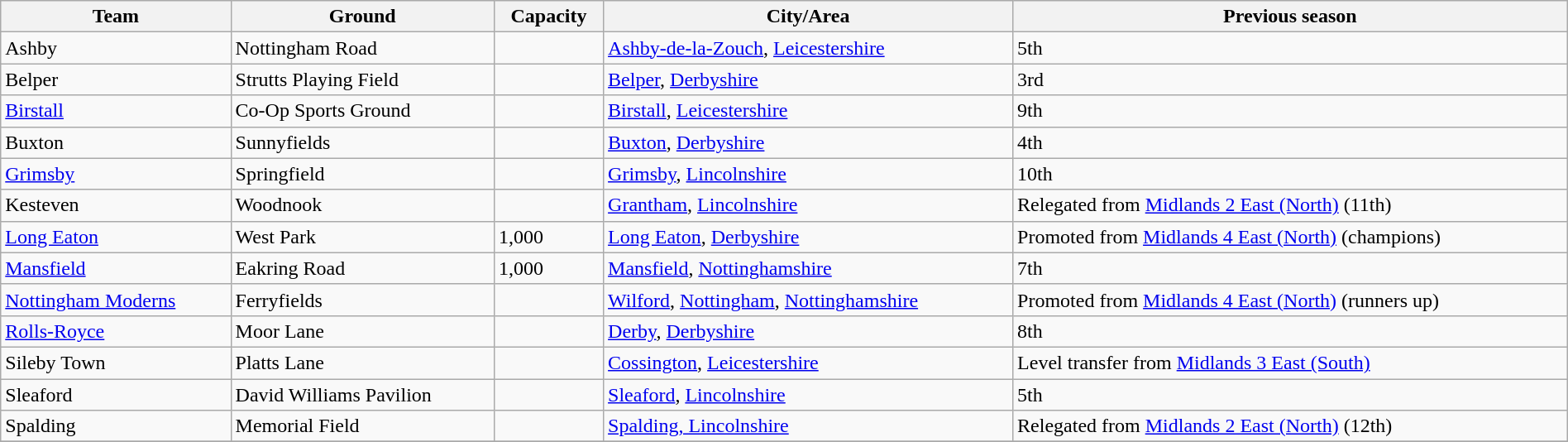<table class="wikitable sortable" width=100%>
<tr>
<th>Team</th>
<th>Ground</th>
<th>Capacity</th>
<th>City/Area</th>
<th>Previous season</th>
</tr>
<tr>
<td>Ashby</td>
<td>Nottingham Road</td>
<td></td>
<td><a href='#'>Ashby-de-la-Zouch</a>, <a href='#'>Leicestershire</a></td>
<td>5th</td>
</tr>
<tr>
<td>Belper</td>
<td>Strutts Playing Field</td>
<td></td>
<td><a href='#'>Belper</a>, <a href='#'>Derbyshire</a></td>
<td>3rd</td>
</tr>
<tr>
<td><a href='#'>Birstall</a></td>
<td>Co-Op Sports Ground</td>
<td></td>
<td><a href='#'>Birstall</a>, <a href='#'>Leicestershire</a></td>
<td>9th</td>
</tr>
<tr>
<td>Buxton</td>
<td>Sunnyfields</td>
<td></td>
<td><a href='#'>Buxton</a>, <a href='#'>Derbyshire</a></td>
<td>4th</td>
</tr>
<tr>
<td><a href='#'>Grimsby</a></td>
<td>Springfield</td>
<td></td>
<td><a href='#'>Grimsby</a>, <a href='#'>Lincolnshire</a></td>
<td>10th</td>
</tr>
<tr>
<td>Kesteven</td>
<td>Woodnook</td>
<td></td>
<td><a href='#'>Grantham</a>, <a href='#'>Lincolnshire</a></td>
<td>Relegated from <a href='#'>Midlands 2 East (North)</a> (11th)</td>
</tr>
<tr>
<td><a href='#'>Long Eaton</a></td>
<td>West Park</td>
<td>1,000</td>
<td><a href='#'>Long Eaton</a>, <a href='#'>Derbyshire</a></td>
<td>Promoted from <a href='#'>Midlands 4 East (North)</a> (champions)</td>
</tr>
<tr>
<td><a href='#'>Mansfield</a></td>
<td>Eakring Road</td>
<td>1,000</td>
<td><a href='#'>Mansfield</a>, <a href='#'>Nottinghamshire</a></td>
<td>7th</td>
</tr>
<tr>
<td><a href='#'>Nottingham Moderns</a></td>
<td>Ferryfields</td>
<td></td>
<td><a href='#'>Wilford</a>, <a href='#'>Nottingham</a>, <a href='#'>Nottinghamshire</a></td>
<td>Promoted from <a href='#'>Midlands 4 East (North)</a> (runners up)</td>
</tr>
<tr>
<td><a href='#'>Rolls-Royce</a></td>
<td>Moor Lane</td>
<td></td>
<td><a href='#'>Derby</a>, <a href='#'>Derbyshire</a></td>
<td>8th</td>
</tr>
<tr>
<td>Sileby Town</td>
<td>Platts Lane</td>
<td></td>
<td><a href='#'>Cossington</a>, <a href='#'>Leicestershire</a></td>
<td>Level transfer from <a href='#'>Midlands 3 East (South)</a></td>
</tr>
<tr>
<td>Sleaford</td>
<td>David Williams Pavilion</td>
<td></td>
<td><a href='#'>Sleaford</a>, <a href='#'>Lincolnshire</a></td>
<td>5th</td>
</tr>
<tr>
<td>Spalding</td>
<td>Memorial Field</td>
<td></td>
<td><a href='#'>Spalding, Lincolnshire</a></td>
<td>Relegated from <a href='#'>Midlands 2 East (North)</a> (12th)</td>
</tr>
<tr>
</tr>
</table>
